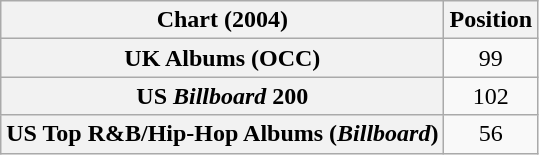<table class="wikitable sortable plainrowheaders">
<tr>
<th scope="col">Chart (2004)</th>
<th scope="col">Position</th>
</tr>
<tr>
<th scope="row">UK Albums (OCC)</th>
<td style="text-align:center;">99</td>
</tr>
<tr>
<th scope="row">US <em>Billboard</em> 200</th>
<td style="text-align:center;">102</td>
</tr>
<tr>
<th scope="row">US Top R&B/Hip-Hop Albums (<em>Billboard</em>)</th>
<td style="text-align:center;">56</td>
</tr>
</table>
